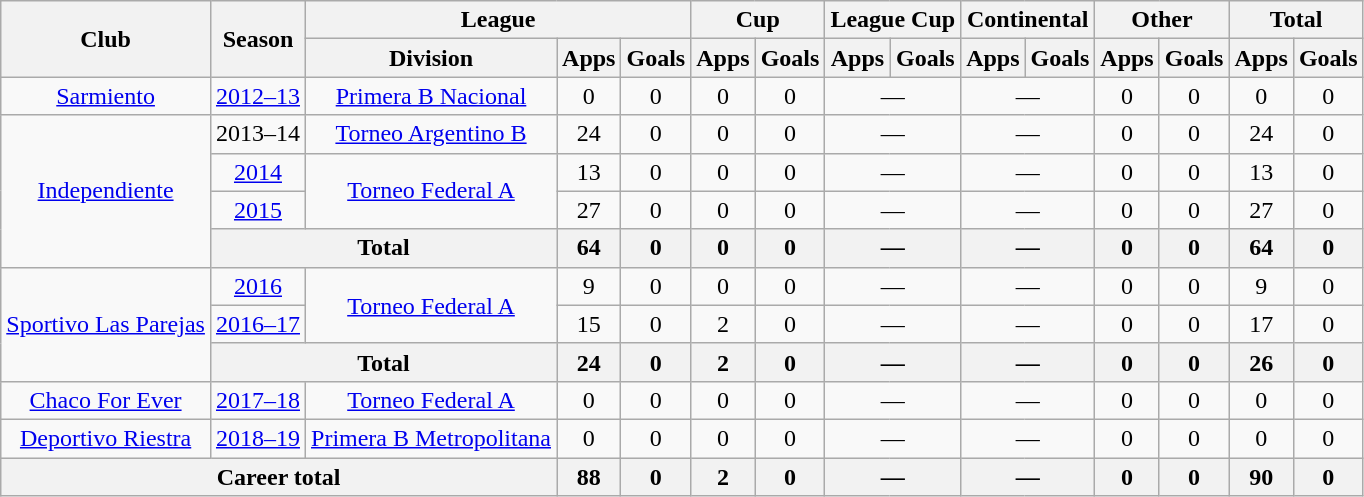<table class="wikitable" style="text-align:center">
<tr>
<th rowspan="2">Club</th>
<th rowspan="2">Season</th>
<th colspan="3">League</th>
<th colspan="2">Cup</th>
<th colspan="2">League Cup</th>
<th colspan="2">Continental</th>
<th colspan="2">Other</th>
<th colspan="2">Total</th>
</tr>
<tr>
<th>Division</th>
<th>Apps</th>
<th>Goals</th>
<th>Apps</th>
<th>Goals</th>
<th>Apps</th>
<th>Goals</th>
<th>Apps</th>
<th>Goals</th>
<th>Apps</th>
<th>Goals</th>
<th>Apps</th>
<th>Goals</th>
</tr>
<tr>
<td rowspan="1"><a href='#'>Sarmiento</a></td>
<td><a href='#'>2012–13</a></td>
<td rowspan="1"><a href='#'>Primera B Nacional</a></td>
<td>0</td>
<td>0</td>
<td>0</td>
<td>0</td>
<td colspan="2">—</td>
<td colspan="2">—</td>
<td>0</td>
<td>0</td>
<td>0</td>
<td>0</td>
</tr>
<tr>
<td rowspan="4"><a href='#'>Independiente</a></td>
<td>2013–14</td>
<td rowspan="1"><a href='#'>Torneo Argentino B</a></td>
<td>24</td>
<td>0</td>
<td>0</td>
<td>0</td>
<td colspan="2">—</td>
<td colspan="2">—</td>
<td>0</td>
<td>0</td>
<td>24</td>
<td>0</td>
</tr>
<tr>
<td><a href='#'>2014</a></td>
<td rowspan="2"><a href='#'>Torneo Federal A</a></td>
<td>13</td>
<td>0</td>
<td>0</td>
<td>0</td>
<td colspan="2">—</td>
<td colspan="2">—</td>
<td>0</td>
<td>0</td>
<td>13</td>
<td>0</td>
</tr>
<tr>
<td><a href='#'>2015</a></td>
<td>27</td>
<td>0</td>
<td>0</td>
<td>0</td>
<td colspan="2">—</td>
<td colspan="2">—</td>
<td>0</td>
<td>0</td>
<td>27</td>
<td>0</td>
</tr>
<tr>
<th colspan="2">Total</th>
<th>64</th>
<th>0</th>
<th>0</th>
<th>0</th>
<th colspan="2">—</th>
<th colspan="2">—</th>
<th>0</th>
<th>0</th>
<th>64</th>
<th>0</th>
</tr>
<tr>
<td rowspan="3"><a href='#'>Sportivo Las Parejas</a></td>
<td><a href='#'>2016</a></td>
<td rowspan="2"><a href='#'>Torneo Federal A</a></td>
<td>9</td>
<td>0</td>
<td>0</td>
<td>0</td>
<td colspan="2">—</td>
<td colspan="2">—</td>
<td>0</td>
<td>0</td>
<td>9</td>
<td>0</td>
</tr>
<tr>
<td><a href='#'>2016–17</a></td>
<td>15</td>
<td>0</td>
<td>2</td>
<td>0</td>
<td colspan="2">—</td>
<td colspan="2">—</td>
<td>0</td>
<td>0</td>
<td>17</td>
<td>0</td>
</tr>
<tr>
<th colspan="2">Total</th>
<th>24</th>
<th>0</th>
<th>2</th>
<th>0</th>
<th colspan="2">—</th>
<th colspan="2">—</th>
<th>0</th>
<th>0</th>
<th>26</th>
<th>0</th>
</tr>
<tr>
<td rowspan="1"><a href='#'>Chaco For Ever</a></td>
<td><a href='#'>2017–18</a></td>
<td rowspan="1"><a href='#'>Torneo Federal A</a></td>
<td>0</td>
<td>0</td>
<td>0</td>
<td>0</td>
<td colspan="2">—</td>
<td colspan="2">—</td>
<td>0</td>
<td>0</td>
<td>0</td>
<td>0</td>
</tr>
<tr>
<td rowspan="1"><a href='#'>Deportivo Riestra</a></td>
<td><a href='#'>2018–19</a></td>
<td rowspan="1"><a href='#'>Primera B Metropolitana</a></td>
<td>0</td>
<td>0</td>
<td>0</td>
<td>0</td>
<td colspan="2">—</td>
<td colspan="2">—</td>
<td>0</td>
<td>0</td>
<td>0</td>
<td>0</td>
</tr>
<tr>
<th colspan="3">Career total</th>
<th>88</th>
<th>0</th>
<th>2</th>
<th>0</th>
<th colspan="2">—</th>
<th colspan="2">—</th>
<th>0</th>
<th>0</th>
<th>90</th>
<th>0</th>
</tr>
</table>
